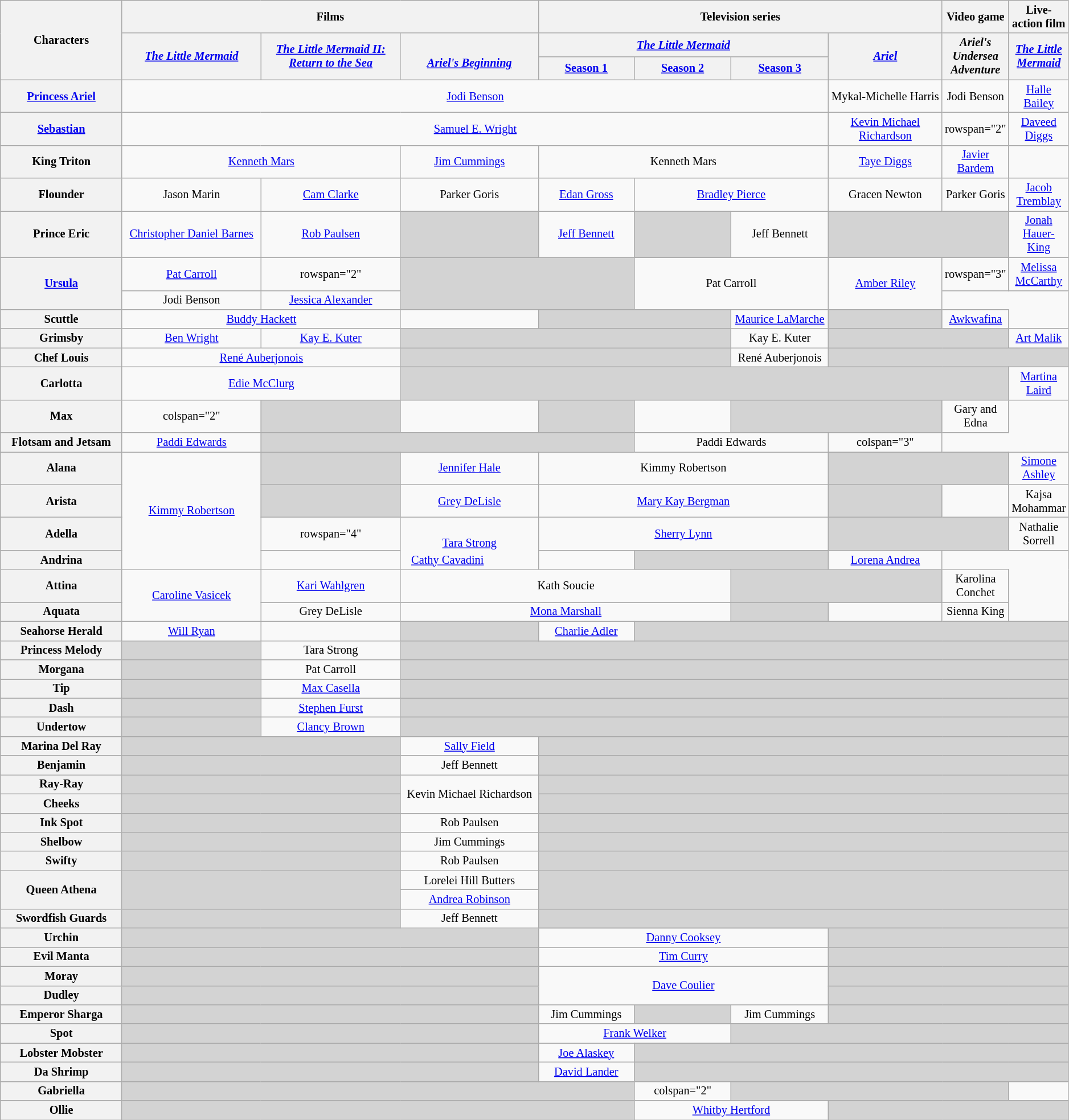<table class="wikitable" style="text-align:center; width:99%; font-size:85%">
<tr>
<th rowspan="3" style="text-align:center; width:13%;">Characters</th>
<th colspan="3">Films</th>
<th colspan="4">Television series</th>
<th>Video game</th>
<th>Live-action film</th>
</tr>
<tr>
<th rowspan="2" style="text-align:center; width:15%;"><em><a href='#'>The Little Mermaid</a></em></th>
<th rowspan="2" style="text-align:center; width:15%;"><em><a href='#'>The Little Mermaid II: Return to the Sea</a></em></th>
<th rowspan="2" style="text-align:center; width:15%;"><em><a href='#'><br>Ariel's Beginning</a></em></th>
<th colspan="3"><em><a href='#'>The Little Mermaid</a></em></th>
<th rowspan="2" style="text-align:center; width:15%;"><em><a href='#'>Ariel</a></em></th>
<th rowspan="2" style="text-align:center; width:15%;"><em>Ariel's Undersea Adventure</em></th>
<th rowspan="2" style="text-align:center; width:15%;"><em><a href='#'>The Little Mermaid</a></em></th>
</tr>
<tr>
<th style="text-align:center; width:10%;"><a href='#'>Season 1</a></th>
<th style="text-align:center; width:10%;"><a href='#'>Season 2</a></th>
<th style="text-align:center; width:10%;"><a href='#'>Season 3</a></th>
</tr>
<tr>
<th><a href='#'>Princess Ariel</a></th>
<td colspan="6"><a href='#'>Jodi Benson</a></td>
<td>Mykal-Michelle Harris</td>
<td>Jodi Benson</td>
<td><a href='#'>Halle Bailey</a></td>
</tr>
<tr>
<th><a href='#'>Sebastian</a></th>
<td colspan="6"><a href='#'>Samuel E. Wright</a></td>
<td><a href='#'>Kevin Michael Richardson</a></td>
<td>rowspan="2" </td>
<td><a href='#'>Daveed Diggs</a></td>
</tr>
<tr>
<th>King Triton</th>
<td colspan="2"><a href='#'>Kenneth Mars</a></td>
<td><a href='#'>Jim Cummings</a></td>
<td colspan="3">Kenneth Mars</td>
<td><a href='#'>Taye Diggs</a></td>
<td><a href='#'>Javier Bardem</a></td>
</tr>
<tr>
<th>Flounder</th>
<td>Jason Marin</td>
<td><a href='#'>Cam Clarke</a></td>
<td>Parker Goris</td>
<td><a href='#'>Edan Gross</a></td>
<td colspan="2"><a href='#'>Bradley Pierce</a></td>
<td>Gracen Newton</td>
<td>Parker Goris</td>
<td><a href='#'>Jacob Tremblay</a></td>
</tr>
<tr>
<th>Prince Eric</th>
<td><a href='#'>Christopher Daniel Barnes</a></td>
<td><a href='#'>Rob Paulsen</a></td>
<td style="background-color:#D3D3D3"></td>
<td><a href='#'>Jeff Bennett</a></td>
<td style="background-color:#D3D3D3"></td>
<td>Jeff Bennett</td>
<td colspan="2" style="background-color:#D3D3D3"></td>
<td><a href='#'>Jonah Hauer-King</a></td>
</tr>
<tr>
<th rowspan="2"><a href='#'>Ursula</a></th>
<td><a href='#'>Pat Carroll</a></td>
<td>rowspan="2" </td>
<td colspan="2" rowspan="2" style="background-color:#D3D3D3"></td>
<td colspan="2" rowspan="2">Pat Carroll</td>
<td rowspan="2"><a href='#'>Amber Riley</a></td>
<td>rowspan="3" </td>
<td><a href='#'>Melissa McCarthy</a></td>
</tr>
<tr>
<td>Jodi Benson</td>
<td><a href='#'>Jessica Alexander</a></td>
</tr>
<tr>
<th>Scuttle</th>
<td colspan="2"><a href='#'>Buddy Hackett</a></td>
<td></td>
<td colspan="2" style="background-color:#D3D3D3"></td>
<td><a href='#'>Maurice LaMarche</a></td>
<td style="background-color:#D3D3D3"></td>
<td><a href='#'>Awkwafina</a></td>
</tr>
<tr>
<th>Grimsby</th>
<td><a href='#'>Ben Wright</a></td>
<td><a href='#'>Kay E. Kuter</a></td>
<td colspan="3" style="background-color:#D3D3D3"></td>
<td>Kay E. Kuter</td>
<td colspan="2" style="background-color:#D3D3D3"></td>
<td><a href='#'>Art Malik</a></td>
</tr>
<tr>
<th>Chef Louis</th>
<td colspan="2"><a href='#'>René Auberjonois</a></td>
<td colspan="3" style="background-color:#D3D3D3"></td>
<td>René Auberjonois</td>
<td colspan="3" style="background-color:#D3D3D3"></td>
</tr>
<tr>
<th>Carlotta</th>
<td colspan="2"><a href='#'>Edie McClurg</a></td>
<td colspan="6" style="background-color:#D3D3D3"></td>
<td><a href='#'>Martina Laird</a></td>
</tr>
<tr>
<th>Max</th>
<td>colspan="2" </td>
<td style="background-color:#D3D3D3"></td>
<td></td>
<td style="background-color:#D3D3D3"></td>
<td></td>
<td colspan="2" style="background-color:#D3D3D3"></td>
<td>Gary and Edna</td>
</tr>
<tr>
<th>Flotsam and Jetsam</th>
<td><a href='#'>Paddi Edwards</a></td>
<td colspan="3" style="background-color:#D3D3D3"></td>
<td colspan="2">Paddi Edwards</td>
<td>colspan="3" </td>
</tr>
<tr>
<th>Alana</th>
<td rowspan="4"><a href='#'>Kimmy Robertson</a></td>
<td style="background-color:#D3D3D3"></td>
<td><a href='#'>Jennifer Hale</a></td>
<td colspan="3">Kimmy Robertson</td>
<td colspan="2" style="background-color:#D3D3D3"></td>
<td><a href='#'>Simone Ashley</a></td>
</tr>
<tr>
<th>Arista</th>
<td style="background-color:#D3D3D3"></td>
<td><a href='#'>Grey DeLisle</a></td>
<td colspan="3"><a href='#'>Mary Kay Bergman</a></td>
<td style="background-color:#D3D3D3"></td>
<td></td>
<td>Kajsa Mohammar</td>
</tr>
<tr>
<th>Adella</th>
<td>rowspan="4" </td>
<td rowspan="2"><a href='#'>Tara Strong</a></td>
<td colspan="3"><a href='#'>Sherry Lynn</a></td>
<td colspan="2" style="background-color:#D3D3D3"></td>
<td>Nathalie Sorrell</td>
</tr>
<tr>
<th>Andrina</th>
<td colspan="3"><a href='#'>Cathy Cavadini</a></td>
<td colspan="2" style="background-color:#D3D3D3"></td>
<td><a href='#'>Lorena Andrea</a></td>
</tr>
<tr>
<th>Attina</th>
<td rowspan="2"><a href='#'>Caroline Vasicek</a></td>
<td><a href='#'>Kari Wahlgren</a></td>
<td colspan="3">Kath Soucie</td>
<td colspan="2" style="background-color:#D3D3D3"></td>
<td>Karolina Conchet</td>
</tr>
<tr>
<th>Aquata</th>
<td>Grey DeLisle</td>
<td colspan="3"><a href='#'>Mona Marshall</a></td>
<td style="background-color:#D3D3D3"></td>
<td></td>
<td>Sienna King</td>
</tr>
<tr>
<th>Seahorse Herald</th>
<td><a href='#'>Will Ryan</a></td>
<td></td>
<td style="background-color:#D3D3D3"></td>
<td><a href='#'>Charlie Adler</a></td>
<td colspan="5" style="background-color:#D3D3D3"></td>
</tr>
<tr>
<th>Princess Melody</th>
<td style="background-color:#D3D3D3"></td>
<td>Tara Strong</td>
<td colspan="7" style="background-color:#D3D3D3"></td>
</tr>
<tr>
<th>Morgana</th>
<td style="background-color:#D3D3D3"></td>
<td>Pat Carroll</td>
<td colspan="7" style="background-color:#D3D3D3"></td>
</tr>
<tr>
<th>Tip</th>
<td style="background-color:#D3D3D3"></td>
<td><a href='#'>Max Casella</a></td>
<td colspan="7" style="background-color:#D3D3D3"></td>
</tr>
<tr>
<th>Dash</th>
<td style="background-color:#D3D3D3"></td>
<td><a href='#'>Stephen Furst</a></td>
<td colspan="7" style="background-color:#D3D3D3"></td>
</tr>
<tr>
<th>Undertow</th>
<td style="background-color:#D3D3D3"></td>
<td><a href='#'>Clancy Brown</a></td>
<td colspan="7" style="background-color:#D3D3D3"></td>
</tr>
<tr>
<th>Marina Del Ray</th>
<td colspan="2" style="background-color:#D3D3D3"></td>
<td><a href='#'>Sally Field</a></td>
<td colspan="6" style="background-color:#D3D3D3"></td>
</tr>
<tr>
<th>Benjamin</th>
<td colspan="2" style="background-color:#D3D3D3"></td>
<td>Jeff Bennett</td>
<td colspan="6" style="background-color:#D3D3D3"></td>
</tr>
<tr>
<th>Ray-Ray</th>
<td colspan="2" style="background-color:#D3D3D3"></td>
<td rowspan="2">Kevin Michael Richardson</td>
<td colspan="6" style="background-color:#D3D3D3"></td>
</tr>
<tr>
<th>Cheeks</th>
<td colspan="2" style="background-color:#D3D3D3"></td>
<td colspan="6" style="background-color:#D3D3D3"></td>
</tr>
<tr>
<th>Ink Spot</th>
<td colspan="2" style="background-color:#D3D3D3"></td>
<td>Rob Paulsen</td>
<td colspan="6" style="background-color:#D3D3D3"></td>
</tr>
<tr>
<th>Shelbow</th>
<td colspan="2" style="background-color:#D3D3D3"></td>
<td>Jim Cummings</td>
<td colspan="6" style="background-color:#D3D3D3"></td>
</tr>
<tr>
<th>Swifty</th>
<td colspan="2" style="background-color:#D3D3D3"></td>
<td>Rob Paulsen</td>
<td colspan="6" style="background-color:#D3D3D3"></td>
</tr>
<tr>
<th rowspan="2">Queen Athena</th>
<td colspan="2" rowspan="2" style="background-color:#D3D3D3"></td>
<td>Lorelei Hill Butters</td>
<td colspan="6" rowspan="2" style="background-color:#D3D3D3"></td>
</tr>
<tr>
<td><a href='#'>Andrea Robinson</a></td>
</tr>
<tr>
<th>Swordfish Guards</th>
<td colspan="2" style="background-color:#D3D3D3"></td>
<td>Jeff Bennett</td>
<td colspan="6" style="background-color:#D3D3D3"></td>
</tr>
<tr>
<th>Urchin</th>
<td colspan="3" style="background-color:#D3D3D3"></td>
<td colspan="3"><a href='#'>Danny Cooksey</a></td>
<td colspan="3" style="background-color:#D3D3D3"></td>
</tr>
<tr>
<th>Evil Manta</th>
<td colspan="3" style="background-color:#D3D3D3"></td>
<td colspan="3"><a href='#'>Tim Curry</a></td>
<td colspan="3" style="background-color:#D3D3D3"></td>
</tr>
<tr>
<th>Moray</th>
<td colspan="3" style="background-color:#D3D3D3"></td>
<td colspan="3" rowspan="2"><a href='#'>Dave Coulier</a></td>
<td colspan="3" style="background-color:#D3D3D3"></td>
</tr>
<tr>
<th>Dudley</th>
<td colspan="3" style="background-color:#D3D3D3"></td>
<td colspan="3" style="background-color:#D3D3D3"></td>
</tr>
<tr>
<th>Emperor Sharga</th>
<td colspan="3" style="background-color:#D3D3D3"></td>
<td>Jim Cummings</td>
<td style="background-color:#D3D3D3"></td>
<td>Jim Cummings</td>
<td colspan="3" style="background-color:#D3D3D3"></td>
</tr>
<tr>
<th>Spot</th>
<td colspan="3" style="background-color:#D3D3D3"></td>
<td colspan="2"><a href='#'>Frank Welker</a></td>
<td colspan="4" style="background-color:#D3D3D3"></td>
</tr>
<tr>
<th>Lobster Mobster</th>
<td colspan="3" style="background-color:#D3D3D3"></td>
<td><a href='#'>Joe Alaskey</a></td>
<td colspan="5" style="background-color:#D3D3D3"></td>
</tr>
<tr>
<th>Da Shrimp</th>
<td colspan="3" style="background-color:#D3D3D3"></td>
<td><a href='#'>David Lander</a></td>
<td colspan="5" style="background-color:#D3D3D3"></td>
</tr>
<tr>
<th>Gabriella</th>
<td colspan="4" style="background-color:#D3D3D3"></td>
<td>colspan="2" </td>
<td colspan="3" style="background-color:#D3D3D3"></td>
</tr>
<tr>
<th>Ollie</th>
<td colspan="4" style="background-color:#D3D3D3"></td>
<td colspan="2"><a href='#'>Whitby Hertford</a></td>
<td colspan="3" style="background-color:#D3D3D3"></td>
</tr>
</table>
